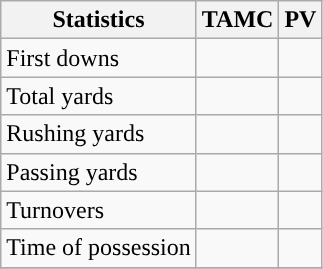<table class="wikitable" style="float: left;">
<tr>
<th>Statistics</th>
<th>TAMC</th>
<th>PV</th>
</tr>
<tr>
<td>First downs</td>
<td></td>
<td></td>
</tr>
<tr>
<td>Total yards</td>
<td></td>
<td></td>
</tr>
<tr>
<td>Rushing yards</td>
<td></td>
<td></td>
</tr>
<tr>
<td>Passing yards</td>
<td></td>
<td></td>
</tr>
<tr>
<td>Turnovers</td>
<td></td>
<td></td>
</tr>
<tr>
<td>Time of possession</td>
<td></td>
<td></td>
</tr>
<tr>
</tr>
</table>
